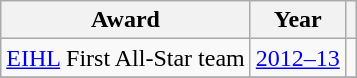<table class="wikitable">
<tr>
<th>Award</th>
<th>Year</th>
<th></th>
</tr>
<tr>
<td><a href='#'>EIHL</a> First All-Star team</td>
<td><a href='#'>2012–13</a></td>
<td></td>
</tr>
<tr>
</tr>
</table>
